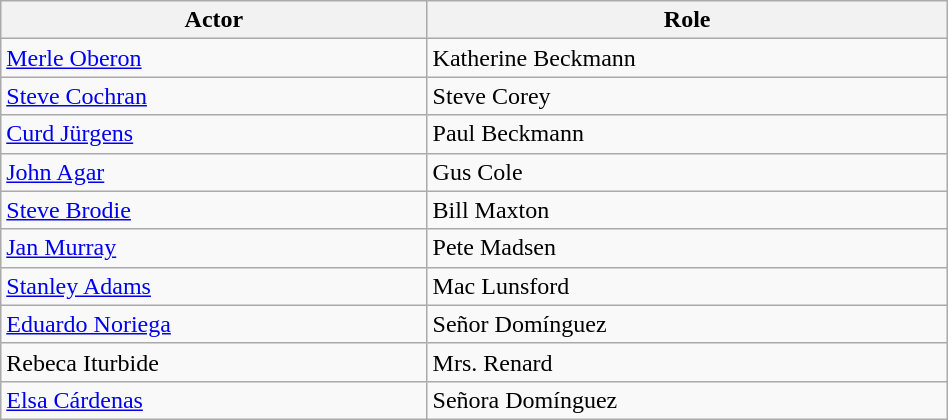<table class="wikitable" style="width:50%;">
<tr ">
<th>Actor</th>
<th>Role</th>
</tr>
<tr>
<td><a href='#'>Merle Oberon</a></td>
<td>Katherine Beckmann</td>
</tr>
<tr>
<td><a href='#'>Steve Cochran</a></td>
<td>Steve Corey</td>
</tr>
<tr>
<td><a href='#'>Curd Jürgens</a></td>
<td>Paul Beckmann</td>
</tr>
<tr>
<td><a href='#'>John Agar</a></td>
<td>Gus Cole</td>
</tr>
<tr>
<td><a href='#'>Steve Brodie</a></td>
<td>Bill Maxton</td>
</tr>
<tr>
<td><a href='#'>Jan Murray</a></td>
<td>Pete Madsen</td>
</tr>
<tr>
<td><a href='#'>Stanley Adams</a></td>
<td>Mac Lunsford</td>
</tr>
<tr>
<td><a href='#'>Eduardo Noriega</a></td>
<td>Señor Domínguez</td>
</tr>
<tr>
<td>Rebeca Iturbide</td>
<td>Mrs. Renard</td>
</tr>
<tr>
<td><a href='#'>Elsa Cárdenas</a></td>
<td>Señora Domínguez</td>
</tr>
</table>
